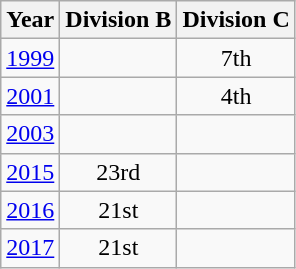<table class="wikitable" style="text-align:center">
<tr>
<th>Year</th>
<th>Division B</th>
<th>Division C</th>
</tr>
<tr>
<td><a href='#'>1999</a></td>
<td></td>
<td>7th</td>
</tr>
<tr>
<td><a href='#'>2001</a></td>
<td></td>
<td>4th</td>
</tr>
<tr>
<td><a href='#'>2003</a></td>
<td></td>
<td></td>
</tr>
<tr>
<td><a href='#'>2015</a></td>
<td>23rd</td>
<td></td>
</tr>
<tr>
<td><a href='#'>2016</a></td>
<td>21st</td>
<td></td>
</tr>
<tr>
<td><a href='#'>2017</a></td>
<td>21st</td>
<td></td>
</tr>
</table>
